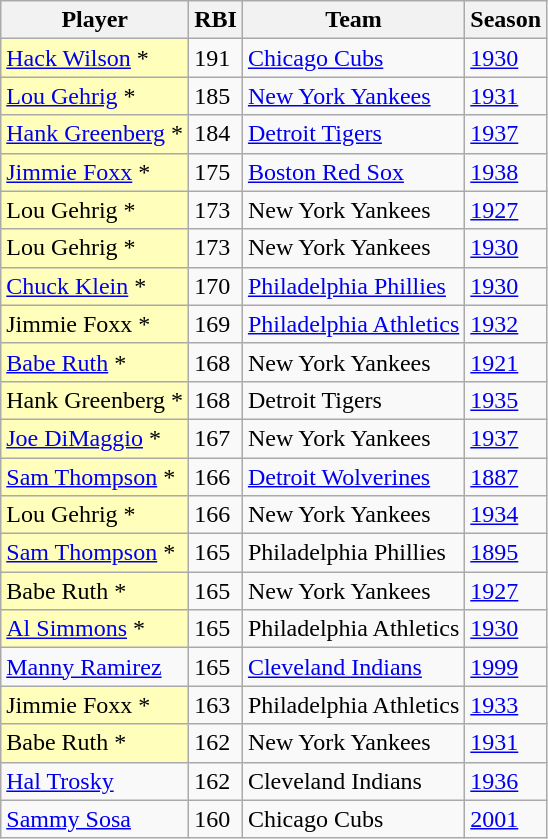<table class="wikitable">
<tr>
<th>Player</th>
<th>RBI</th>
<th>Team</th>
<th>Season</th>
</tr>
<tr>
<td style="background-color:#ffffbb"><a href='#'>Hack Wilson</a> *</td>
<td>191</td>
<td><a href='#'>Chicago Cubs</a></td>
<td><a href='#'>1930</a></td>
</tr>
<tr>
<td style="background-color:#ffffbb"><a href='#'>Lou Gehrig</a> *</td>
<td>185</td>
<td><a href='#'>New York Yankees</a></td>
<td><a href='#'>1931</a></td>
</tr>
<tr>
<td style="background-color:#ffffbb"><a href='#'>Hank Greenberg</a> *</td>
<td>184</td>
<td><a href='#'>Detroit Tigers</a></td>
<td><a href='#'>1937</a></td>
</tr>
<tr>
<td style="background-color:#ffffbb"><a href='#'>Jimmie Foxx</a> *</td>
<td>175</td>
<td><a href='#'>Boston Red Sox</a></td>
<td><a href='#'>1938</a></td>
</tr>
<tr>
<td style="background-color:#ffffbb">Lou Gehrig *</td>
<td>173</td>
<td>New York Yankees</td>
<td><a href='#'>1927</a></td>
</tr>
<tr>
<td style="background-color:#ffffbb">Lou Gehrig *</td>
<td>173</td>
<td>New York Yankees</td>
<td><a href='#'>1930</a></td>
</tr>
<tr>
<td style="background-color:#ffffbb"><a href='#'>Chuck Klein</a> *</td>
<td>170</td>
<td><a href='#'>Philadelphia Phillies</a></td>
<td><a href='#'>1930</a></td>
</tr>
<tr>
<td style="background-color:#ffffbb">Jimmie Foxx *</td>
<td>169</td>
<td><a href='#'>Philadelphia Athletics</a></td>
<td><a href='#'>1932</a></td>
</tr>
<tr>
<td style="background-color:#ffffbb"><a href='#'>Babe Ruth</a> *</td>
<td>168</td>
<td>New York Yankees</td>
<td><a href='#'>1921</a></td>
</tr>
<tr>
<td style="background-color:#ffffbb">Hank Greenberg *</td>
<td>168</td>
<td>Detroit Tigers</td>
<td><a href='#'>1935</a></td>
</tr>
<tr>
<td style="background-color:#ffffbb"><a href='#'>Joe DiMaggio</a> *</td>
<td>167</td>
<td>New York Yankees</td>
<td><a href='#'>1937</a></td>
</tr>
<tr>
<td style="background-color:#ffffbb"><a href='#'>Sam Thompson</a> *</td>
<td>166</td>
<td><a href='#'>Detroit Wolverines</a></td>
<td><a href='#'>1887</a></td>
</tr>
<tr>
<td style="background-color:#ffffbb">Lou Gehrig *</td>
<td>166</td>
<td>New York Yankees</td>
<td><a href='#'>1934</a></td>
</tr>
<tr>
<td style="background-color:#ffffbb"><a href='#'>Sam Thompson</a> *</td>
<td>165</td>
<td>Philadelphia Phillies</td>
<td><a href='#'>1895</a></td>
</tr>
<tr>
<td style="background-color:#ffffbb">Babe Ruth *</td>
<td>165</td>
<td>New York Yankees</td>
<td><a href='#'>1927</a></td>
</tr>
<tr>
<td style="background-color:#ffffbb"><a href='#'>Al Simmons</a> *</td>
<td>165</td>
<td>Philadelphia Athletics</td>
<td><a href='#'>1930</a></td>
</tr>
<tr>
<td><a href='#'>Manny Ramirez</a></td>
<td>165</td>
<td><a href='#'>Cleveland Indians</a></td>
<td><a href='#'>1999</a></td>
</tr>
<tr>
<td style="background-color:#ffffbb">Jimmie Foxx *</td>
<td>163</td>
<td>Philadelphia Athletics</td>
<td><a href='#'>1933</a></td>
</tr>
<tr>
<td style="background-color:#ffffbb">Babe Ruth *</td>
<td>162</td>
<td>New York Yankees</td>
<td><a href='#'>1931</a></td>
</tr>
<tr>
<td><a href='#'>Hal Trosky</a></td>
<td>162</td>
<td>Cleveland Indians</td>
<td><a href='#'>1936</a></td>
</tr>
<tr>
<td><a href='#'>Sammy Sosa</a></td>
<td>160</td>
<td>Chicago Cubs</td>
<td><a href='#'>2001</a></td>
</tr>
</table>
